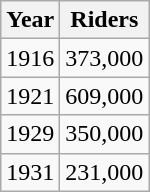<table class="wikitable sortable">
<tr>
<th>Year</th>
<th>Riders</th>
</tr>
<tr>
<td>1916</td>
<td style="text-align:right">373,000</td>
</tr>
<tr>
<td>1921</td>
<td style="text-align:right">609,000</td>
</tr>
<tr>
<td>1929</td>
<td style="text-align:right">350,000</td>
</tr>
<tr>
<td>1931</td>
<td style="text-align:right">231,000</td>
</tr>
</table>
